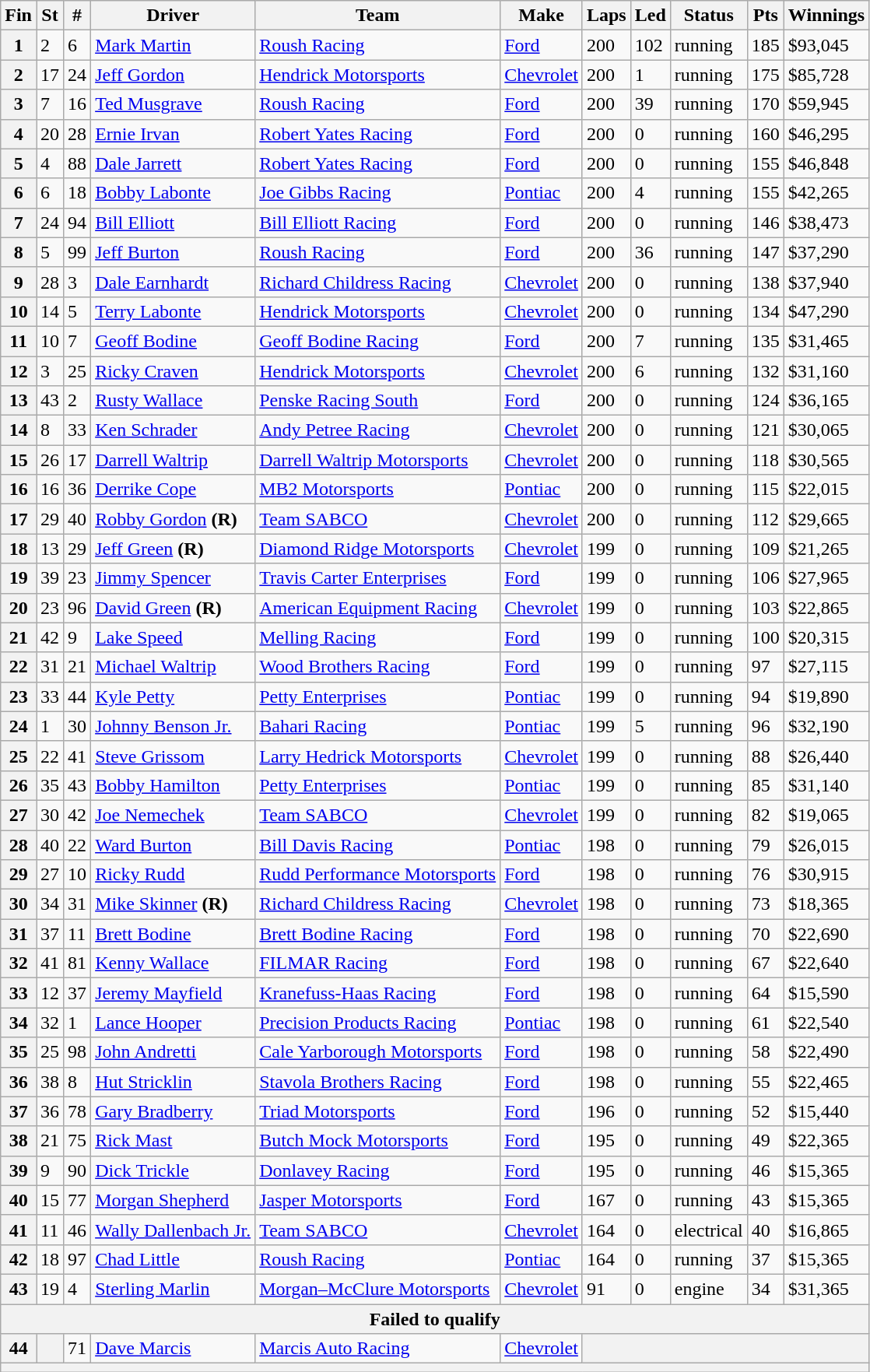<table class="wikitable">
<tr>
<th>Fin</th>
<th>St</th>
<th>#</th>
<th>Driver</th>
<th>Team</th>
<th>Make</th>
<th>Laps</th>
<th>Led</th>
<th>Status</th>
<th>Pts</th>
<th>Winnings</th>
</tr>
<tr>
<th>1</th>
<td>2</td>
<td>6</td>
<td><a href='#'>Mark Martin</a></td>
<td><a href='#'>Roush Racing</a></td>
<td><a href='#'>Ford</a></td>
<td>200</td>
<td>102</td>
<td>running</td>
<td>185</td>
<td>$93,045</td>
</tr>
<tr>
<th>2</th>
<td>17</td>
<td>24</td>
<td><a href='#'>Jeff Gordon</a></td>
<td><a href='#'>Hendrick Motorsports</a></td>
<td><a href='#'>Chevrolet</a></td>
<td>200</td>
<td>1</td>
<td>running</td>
<td>175</td>
<td>$85,728</td>
</tr>
<tr>
<th>3</th>
<td>7</td>
<td>16</td>
<td><a href='#'>Ted Musgrave</a></td>
<td><a href='#'>Roush Racing</a></td>
<td><a href='#'>Ford</a></td>
<td>200</td>
<td>39</td>
<td>running</td>
<td>170</td>
<td>$59,945</td>
</tr>
<tr>
<th>4</th>
<td>20</td>
<td>28</td>
<td><a href='#'>Ernie Irvan</a></td>
<td><a href='#'>Robert Yates Racing</a></td>
<td><a href='#'>Ford</a></td>
<td>200</td>
<td>0</td>
<td>running</td>
<td>160</td>
<td>$46,295</td>
</tr>
<tr>
<th>5</th>
<td>4</td>
<td>88</td>
<td><a href='#'>Dale Jarrett</a></td>
<td><a href='#'>Robert Yates Racing</a></td>
<td><a href='#'>Ford</a></td>
<td>200</td>
<td>0</td>
<td>running</td>
<td>155</td>
<td>$46,848</td>
</tr>
<tr>
<th>6</th>
<td>6</td>
<td>18</td>
<td><a href='#'>Bobby Labonte</a></td>
<td><a href='#'>Joe Gibbs Racing</a></td>
<td><a href='#'>Pontiac</a></td>
<td>200</td>
<td>4</td>
<td>running</td>
<td>155</td>
<td>$42,265</td>
</tr>
<tr>
<th>7</th>
<td>24</td>
<td>94</td>
<td><a href='#'>Bill Elliott</a></td>
<td><a href='#'>Bill Elliott Racing</a></td>
<td><a href='#'>Ford</a></td>
<td>200</td>
<td>0</td>
<td>running</td>
<td>146</td>
<td>$38,473</td>
</tr>
<tr>
<th>8</th>
<td>5</td>
<td>99</td>
<td><a href='#'>Jeff Burton</a></td>
<td><a href='#'>Roush Racing</a></td>
<td><a href='#'>Ford</a></td>
<td>200</td>
<td>36</td>
<td>running</td>
<td>147</td>
<td>$37,290</td>
</tr>
<tr>
<th>9</th>
<td>28</td>
<td>3</td>
<td><a href='#'>Dale Earnhardt</a></td>
<td><a href='#'>Richard Childress Racing</a></td>
<td><a href='#'>Chevrolet</a></td>
<td>200</td>
<td>0</td>
<td>running</td>
<td>138</td>
<td>$37,940</td>
</tr>
<tr>
<th>10</th>
<td>14</td>
<td>5</td>
<td><a href='#'>Terry Labonte</a></td>
<td><a href='#'>Hendrick Motorsports</a></td>
<td><a href='#'>Chevrolet</a></td>
<td>200</td>
<td>0</td>
<td>running</td>
<td>134</td>
<td>$47,290</td>
</tr>
<tr>
<th>11</th>
<td>10</td>
<td>7</td>
<td><a href='#'>Geoff Bodine</a></td>
<td><a href='#'>Geoff Bodine Racing</a></td>
<td><a href='#'>Ford</a></td>
<td>200</td>
<td>7</td>
<td>running</td>
<td>135</td>
<td>$31,465</td>
</tr>
<tr>
<th>12</th>
<td>3</td>
<td>25</td>
<td><a href='#'>Ricky Craven</a></td>
<td><a href='#'>Hendrick Motorsports</a></td>
<td><a href='#'>Chevrolet</a></td>
<td>200</td>
<td>6</td>
<td>running</td>
<td>132</td>
<td>$31,160</td>
</tr>
<tr>
<th>13</th>
<td>43</td>
<td>2</td>
<td><a href='#'>Rusty Wallace</a></td>
<td><a href='#'>Penske Racing South</a></td>
<td><a href='#'>Ford</a></td>
<td>200</td>
<td>0</td>
<td>running</td>
<td>124</td>
<td>$36,165</td>
</tr>
<tr>
<th>14</th>
<td>8</td>
<td>33</td>
<td><a href='#'>Ken Schrader</a></td>
<td><a href='#'>Andy Petree Racing</a></td>
<td><a href='#'>Chevrolet</a></td>
<td>200</td>
<td>0</td>
<td>running</td>
<td>121</td>
<td>$30,065</td>
</tr>
<tr>
<th>15</th>
<td>26</td>
<td>17</td>
<td><a href='#'>Darrell Waltrip</a></td>
<td><a href='#'>Darrell Waltrip Motorsports</a></td>
<td><a href='#'>Chevrolet</a></td>
<td>200</td>
<td>0</td>
<td>running</td>
<td>118</td>
<td>$30,565</td>
</tr>
<tr>
<th>16</th>
<td>16</td>
<td>36</td>
<td><a href='#'>Derrike Cope</a></td>
<td><a href='#'>MB2 Motorsports</a></td>
<td><a href='#'>Pontiac</a></td>
<td>200</td>
<td>0</td>
<td>running</td>
<td>115</td>
<td>$22,015</td>
</tr>
<tr>
<th>17</th>
<td>29</td>
<td>40</td>
<td><a href='#'>Robby Gordon</a> <strong>(R)</strong></td>
<td><a href='#'>Team SABCO</a></td>
<td><a href='#'>Chevrolet</a></td>
<td>200</td>
<td>0</td>
<td>running</td>
<td>112</td>
<td>$29,665</td>
</tr>
<tr>
<th>18</th>
<td>13</td>
<td>29</td>
<td><a href='#'>Jeff Green</a> <strong>(R)</strong></td>
<td><a href='#'>Diamond Ridge Motorsports</a></td>
<td><a href='#'>Chevrolet</a></td>
<td>199</td>
<td>0</td>
<td>running</td>
<td>109</td>
<td>$21,265</td>
</tr>
<tr>
<th>19</th>
<td>39</td>
<td>23</td>
<td><a href='#'>Jimmy Spencer</a></td>
<td><a href='#'>Travis Carter Enterprises</a></td>
<td><a href='#'>Ford</a></td>
<td>199</td>
<td>0</td>
<td>running</td>
<td>106</td>
<td>$27,965</td>
</tr>
<tr>
<th>20</th>
<td>23</td>
<td>96</td>
<td><a href='#'>David Green</a> <strong>(R)</strong></td>
<td><a href='#'>American Equipment Racing</a></td>
<td><a href='#'>Chevrolet</a></td>
<td>199</td>
<td>0</td>
<td>running</td>
<td>103</td>
<td>$22,865</td>
</tr>
<tr>
<th>21</th>
<td>42</td>
<td>9</td>
<td><a href='#'>Lake Speed</a></td>
<td><a href='#'>Melling Racing</a></td>
<td><a href='#'>Ford</a></td>
<td>199</td>
<td>0</td>
<td>running</td>
<td>100</td>
<td>$20,315</td>
</tr>
<tr>
<th>22</th>
<td>31</td>
<td>21</td>
<td><a href='#'>Michael Waltrip</a></td>
<td><a href='#'>Wood Brothers Racing</a></td>
<td><a href='#'>Ford</a></td>
<td>199</td>
<td>0</td>
<td>running</td>
<td>97</td>
<td>$27,115</td>
</tr>
<tr>
<th>23</th>
<td>33</td>
<td>44</td>
<td><a href='#'>Kyle Petty</a></td>
<td><a href='#'>Petty Enterprises</a></td>
<td><a href='#'>Pontiac</a></td>
<td>199</td>
<td>0</td>
<td>running</td>
<td>94</td>
<td>$19,890</td>
</tr>
<tr>
<th>24</th>
<td>1</td>
<td>30</td>
<td><a href='#'>Johnny Benson Jr.</a></td>
<td><a href='#'>Bahari Racing</a></td>
<td><a href='#'>Pontiac</a></td>
<td>199</td>
<td>5</td>
<td>running</td>
<td>96</td>
<td>$32,190</td>
</tr>
<tr>
<th>25</th>
<td>22</td>
<td>41</td>
<td><a href='#'>Steve Grissom</a></td>
<td><a href='#'>Larry Hedrick Motorsports</a></td>
<td><a href='#'>Chevrolet</a></td>
<td>199</td>
<td>0</td>
<td>running</td>
<td>88</td>
<td>$26,440</td>
</tr>
<tr>
<th>26</th>
<td>35</td>
<td>43</td>
<td><a href='#'>Bobby Hamilton</a></td>
<td><a href='#'>Petty Enterprises</a></td>
<td><a href='#'>Pontiac</a></td>
<td>199</td>
<td>0</td>
<td>running</td>
<td>85</td>
<td>$31,140</td>
</tr>
<tr>
<th>27</th>
<td>30</td>
<td>42</td>
<td><a href='#'>Joe Nemechek</a></td>
<td><a href='#'>Team SABCO</a></td>
<td><a href='#'>Chevrolet</a></td>
<td>199</td>
<td>0</td>
<td>running</td>
<td>82</td>
<td>$19,065</td>
</tr>
<tr>
<th>28</th>
<td>40</td>
<td>22</td>
<td><a href='#'>Ward Burton</a></td>
<td><a href='#'>Bill Davis Racing</a></td>
<td><a href='#'>Pontiac</a></td>
<td>198</td>
<td>0</td>
<td>running</td>
<td>79</td>
<td>$26,015</td>
</tr>
<tr>
<th>29</th>
<td>27</td>
<td>10</td>
<td><a href='#'>Ricky Rudd</a></td>
<td><a href='#'>Rudd Performance Motorsports</a></td>
<td><a href='#'>Ford</a></td>
<td>198</td>
<td>0</td>
<td>running</td>
<td>76</td>
<td>$30,915</td>
</tr>
<tr>
<th>30</th>
<td>34</td>
<td>31</td>
<td><a href='#'>Mike Skinner</a> <strong>(R)</strong></td>
<td><a href='#'>Richard Childress Racing</a></td>
<td><a href='#'>Chevrolet</a></td>
<td>198</td>
<td>0</td>
<td>running</td>
<td>73</td>
<td>$18,365</td>
</tr>
<tr>
<th>31</th>
<td>37</td>
<td>11</td>
<td><a href='#'>Brett Bodine</a></td>
<td><a href='#'>Brett Bodine Racing</a></td>
<td><a href='#'>Ford</a></td>
<td>198</td>
<td>0</td>
<td>running</td>
<td>70</td>
<td>$22,690</td>
</tr>
<tr>
<th>32</th>
<td>41</td>
<td>81</td>
<td><a href='#'>Kenny Wallace</a></td>
<td><a href='#'>FILMAR Racing</a></td>
<td><a href='#'>Ford</a></td>
<td>198</td>
<td>0</td>
<td>running</td>
<td>67</td>
<td>$22,640</td>
</tr>
<tr>
<th>33</th>
<td>12</td>
<td>37</td>
<td><a href='#'>Jeremy Mayfield</a></td>
<td><a href='#'>Kranefuss-Haas Racing</a></td>
<td><a href='#'>Ford</a></td>
<td>198</td>
<td>0</td>
<td>running</td>
<td>64</td>
<td>$15,590</td>
</tr>
<tr>
<th>34</th>
<td>32</td>
<td>1</td>
<td><a href='#'>Lance Hooper</a></td>
<td><a href='#'>Precision Products Racing</a></td>
<td><a href='#'>Pontiac</a></td>
<td>198</td>
<td>0</td>
<td>running</td>
<td>61</td>
<td>$22,540</td>
</tr>
<tr>
<th>35</th>
<td>25</td>
<td>98</td>
<td><a href='#'>John Andretti</a></td>
<td><a href='#'>Cale Yarborough Motorsports</a></td>
<td><a href='#'>Ford</a></td>
<td>198</td>
<td>0</td>
<td>running</td>
<td>58</td>
<td>$22,490</td>
</tr>
<tr>
<th>36</th>
<td>38</td>
<td>8</td>
<td><a href='#'>Hut Stricklin</a></td>
<td><a href='#'>Stavola Brothers Racing</a></td>
<td><a href='#'>Ford</a></td>
<td>198</td>
<td>0</td>
<td>running</td>
<td>55</td>
<td>$22,465</td>
</tr>
<tr>
<th>37</th>
<td>36</td>
<td>78</td>
<td><a href='#'>Gary Bradberry</a></td>
<td><a href='#'>Triad Motorsports</a></td>
<td><a href='#'>Ford</a></td>
<td>196</td>
<td>0</td>
<td>running</td>
<td>52</td>
<td>$15,440</td>
</tr>
<tr>
<th>38</th>
<td>21</td>
<td>75</td>
<td><a href='#'>Rick Mast</a></td>
<td><a href='#'>Butch Mock Motorsports</a></td>
<td><a href='#'>Ford</a></td>
<td>195</td>
<td>0</td>
<td>running</td>
<td>49</td>
<td>$22,365</td>
</tr>
<tr>
<th>39</th>
<td>9</td>
<td>90</td>
<td><a href='#'>Dick Trickle</a></td>
<td><a href='#'>Donlavey Racing</a></td>
<td><a href='#'>Ford</a></td>
<td>195</td>
<td>0</td>
<td>running</td>
<td>46</td>
<td>$15,365</td>
</tr>
<tr>
<th>40</th>
<td>15</td>
<td>77</td>
<td><a href='#'>Morgan Shepherd</a></td>
<td><a href='#'>Jasper Motorsports</a></td>
<td><a href='#'>Ford</a></td>
<td>167</td>
<td>0</td>
<td>running</td>
<td>43</td>
<td>$15,365</td>
</tr>
<tr>
<th>41</th>
<td>11</td>
<td>46</td>
<td><a href='#'>Wally Dallenbach Jr.</a></td>
<td><a href='#'>Team SABCO</a></td>
<td><a href='#'>Chevrolet</a></td>
<td>164</td>
<td>0</td>
<td>electrical</td>
<td>40</td>
<td>$16,865</td>
</tr>
<tr>
<th>42</th>
<td>18</td>
<td>97</td>
<td><a href='#'>Chad Little</a></td>
<td><a href='#'>Roush Racing</a></td>
<td><a href='#'>Pontiac</a></td>
<td>164</td>
<td>0</td>
<td>running</td>
<td>37</td>
<td>$15,365</td>
</tr>
<tr>
<th>43</th>
<td>19</td>
<td>4</td>
<td><a href='#'>Sterling Marlin</a></td>
<td><a href='#'>Morgan–McClure Motorsports</a></td>
<td><a href='#'>Chevrolet</a></td>
<td>91</td>
<td>0</td>
<td>engine</td>
<td>34</td>
<td>$31,365</td>
</tr>
<tr>
<th colspan="11">Failed to qualify</th>
</tr>
<tr>
<th>44</th>
<th></th>
<td>71</td>
<td><a href='#'>Dave Marcis</a></td>
<td><a href='#'>Marcis Auto Racing</a></td>
<td><a href='#'>Chevrolet</a></td>
<th colspan="5"></th>
</tr>
<tr>
<th colspan="11"></th>
</tr>
</table>
